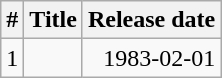<table class="wikitable">
<tr>
<th>#</th>
<th>Title</th>
<th>Release date</th>
</tr>
<tr>
<td>1</td>
<td align="left"></td>
<td align="right">1983-02-01</td>
</tr>
</table>
